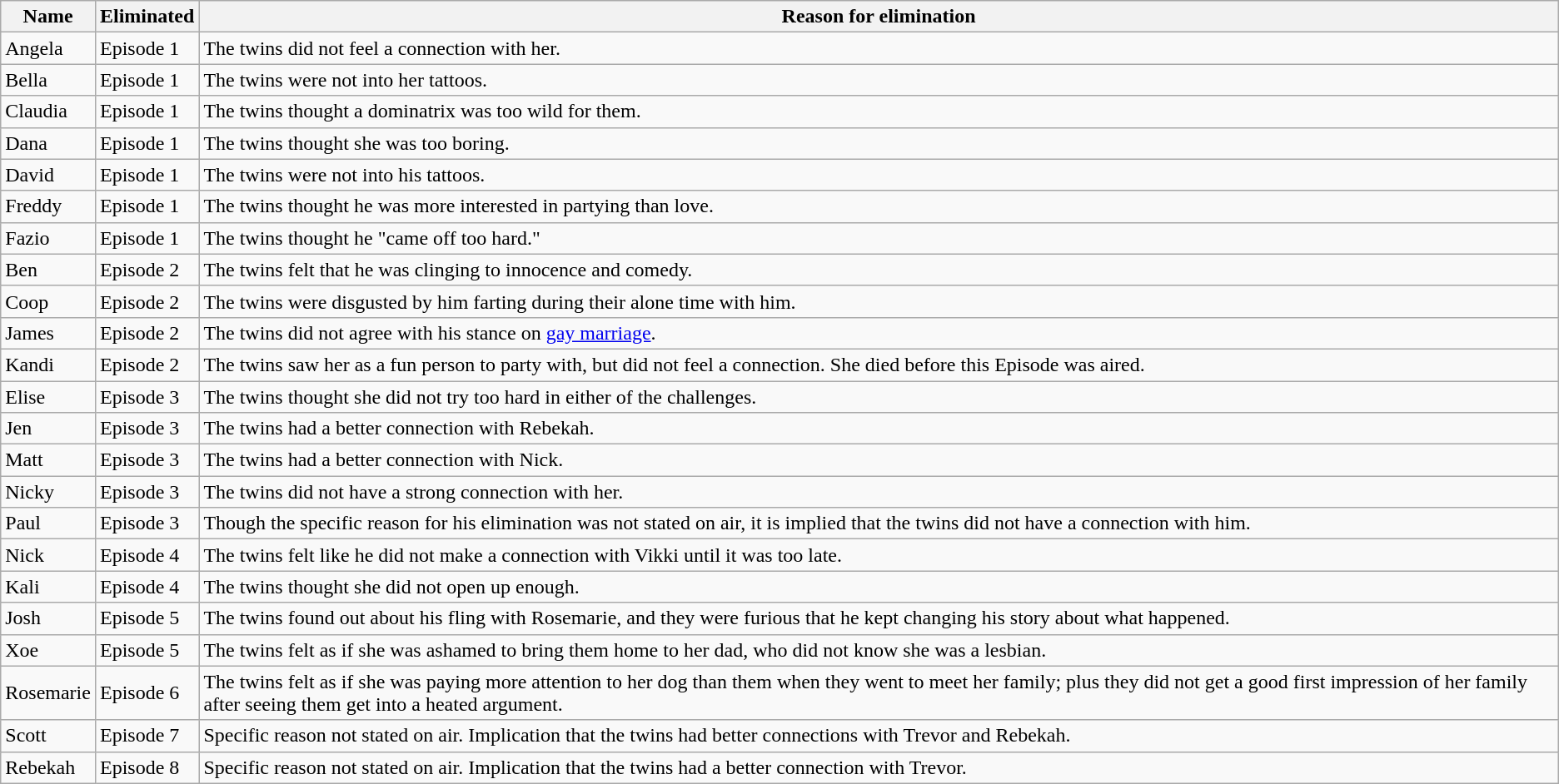<table class="wikitable sortable">
<tr>
<th>Name</th>
<th>Eliminated</th>
<th>Reason for elimination</th>
</tr>
<tr>
<td>Angela</td>
<td>Episode 1</td>
<td>The twins did not feel a connection with her.</td>
</tr>
<tr>
<td>Bella</td>
<td>Episode 1</td>
<td>The twins were not into her tattoos.</td>
</tr>
<tr>
<td>Claudia</td>
<td>Episode 1</td>
<td>The twins thought a dominatrix was too wild for them.</td>
</tr>
<tr>
<td>Dana</td>
<td>Episode 1</td>
<td>The twins thought she was too boring.</td>
</tr>
<tr>
<td>David</td>
<td>Episode 1</td>
<td>The twins were not into his tattoos.</td>
</tr>
<tr>
<td>Freddy</td>
<td>Episode 1</td>
<td>The twins thought he was more interested in partying than love.</td>
</tr>
<tr>
<td>Fazio</td>
<td>Episode 1</td>
<td>The twins thought he "came off too hard."</td>
</tr>
<tr>
<td>Ben</td>
<td>Episode 2</td>
<td>The twins felt that he was clinging to innocence and comedy.</td>
</tr>
<tr>
<td>Coop</td>
<td>Episode 2</td>
<td>The twins were disgusted by him farting during their alone time with him.</td>
</tr>
<tr>
<td>James</td>
<td>Episode 2</td>
<td>The twins did not agree with his stance on <a href='#'>gay marriage</a>.</td>
</tr>
<tr>
<td>Kandi</td>
<td>Episode 2</td>
<td>The twins saw her as a fun person to party with, but did not feel a connection. She died before this Episode was aired.</td>
</tr>
<tr>
<td>Elise</td>
<td>Episode 3</td>
<td>The twins thought she did not try too hard in either of the challenges.</td>
</tr>
<tr>
<td>Jen</td>
<td>Episode 3</td>
<td>The twins had a better connection with Rebekah.</td>
</tr>
<tr>
<td>Matt</td>
<td>Episode 3</td>
<td>The twins had a better connection with Nick.</td>
</tr>
<tr>
<td>Nicky</td>
<td>Episode 3</td>
<td>The twins did not have a strong connection with her.</td>
</tr>
<tr>
<td>Paul</td>
<td>Episode 3</td>
<td>Though the specific reason for his elimination was not stated on air, it is implied that the twins did not have a connection with him.</td>
</tr>
<tr>
<td>Nick</td>
<td>Episode 4</td>
<td>The twins felt like he did not make a connection with Vikki until it was too late.</td>
</tr>
<tr>
<td>Kali</td>
<td>Episode 4</td>
<td>The twins thought she did not open up enough.</td>
</tr>
<tr>
<td>Josh</td>
<td>Episode 5</td>
<td>The twins found out about his fling with Rosemarie, and they were furious that he kept changing his story about what happened.</td>
</tr>
<tr>
<td>Xoe</td>
<td>Episode 5</td>
<td>The twins felt as if she was ashamed to bring them home to her dad, who did not know she was a lesbian.</td>
</tr>
<tr>
<td>Rosemarie</td>
<td>Episode 6</td>
<td>The twins felt as if she was paying more attention to her dog than them when they went to meet her family; plus they did not get a good first impression of her family after seeing them get into a heated argument.</td>
</tr>
<tr>
<td>Scott</td>
<td>Episode 7</td>
<td>Specific reason not stated on air. Implication that the twins had better connections with Trevor and Rebekah.</td>
</tr>
<tr>
<td>Rebekah</td>
<td>Episode 8</td>
<td>Specific reason not stated on air. Implication that the twins had a better connection with Trevor.</td>
</tr>
</table>
